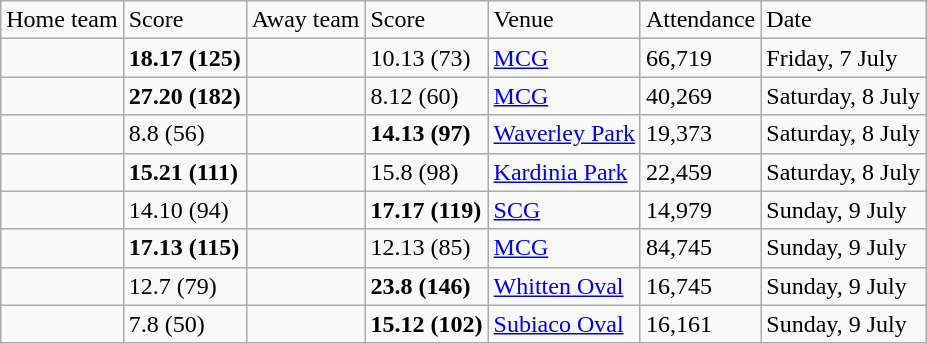<table class="wikitable" style="text-align:left">
<tr>
<td>Home team</td>
<td>Score</td>
<td>Away team</td>
<td>Score</td>
<td>Venue</td>
<td>Attendance</td>
<td>Date</td>
</tr>
<tr>
<td><strong></strong></td>
<td><strong>18.17 (125)</strong></td>
<td></td>
<td>10.13 (73)</td>
<td><a href='#'>MCG</a></td>
<td>66,719</td>
<td>Friday, 7 July</td>
</tr>
<tr>
<td><strong></strong></td>
<td><strong>27.20 (182)</strong></td>
<td></td>
<td>8.12 (60)</td>
<td><a href='#'>MCG</a></td>
<td>40,269</td>
<td>Saturday, 8 July</td>
</tr>
<tr>
<td></td>
<td>8.8 (56)</td>
<td><strong></strong></td>
<td><strong>14.13 (97)</strong></td>
<td><a href='#'>Waverley Park</a></td>
<td>19,373</td>
<td>Saturday, 8 July</td>
</tr>
<tr>
<td><strong></strong></td>
<td><strong>15.21 (111)</strong></td>
<td></td>
<td>15.8 (98)</td>
<td><a href='#'>Kardinia Park</a></td>
<td>22,459</td>
<td>Saturday, 8 July</td>
</tr>
<tr>
<td></td>
<td>14.10 (94)</td>
<td><strong></strong></td>
<td><strong>17.17 (119)</strong></td>
<td><a href='#'>SCG</a></td>
<td>14,979</td>
<td>Sunday, 9 July</td>
</tr>
<tr>
<td><strong></strong></td>
<td><strong>17.13 (115)</strong></td>
<td></td>
<td>12.13 (85)</td>
<td><a href='#'>MCG</a></td>
<td>84,745</td>
<td>Sunday, 9 July</td>
</tr>
<tr>
<td></td>
<td>12.7 (79)</td>
<td><strong></strong></td>
<td><strong>23.8 (146)</strong></td>
<td><a href='#'>Whitten Oval</a></td>
<td>16,745</td>
<td>Sunday, 9 July</td>
</tr>
<tr>
<td></td>
<td>7.8 (50)</td>
<td><strong></strong></td>
<td><strong>15.12 (102)</strong></td>
<td><a href='#'>Subiaco Oval</a></td>
<td>16,161</td>
<td>Sunday, 9 July</td>
</tr>
</table>
